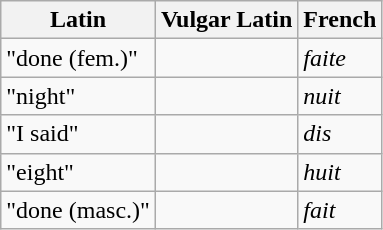<table class="wikitable">
<tr>
<th>Latin</th>
<th>Vulgar Latin</th>
<th>French</th>
</tr>
<tr>
<td> "done (fem.)"</td>
<td></td>
<td><em>faite</em></td>
</tr>
<tr>
<td> "night"</td>
<td></td>
<td><em>nuit</em></td>
</tr>
<tr>
<td> "I said"</td>
<td></td>
<td><em>dis</em></td>
</tr>
<tr>
<td> "eight"</td>
<td></td>
<td><em>huit</em></td>
</tr>
<tr>
<td> "done (masc.)"</td>
<td></td>
<td><em>fait</em></td>
</tr>
</table>
